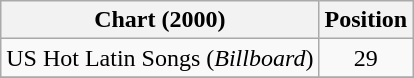<table class="wikitable plainrowheaders " style="text-align:center;">
<tr>
<th scope="col">Chart (2000)</th>
<th scope="col">Position</th>
</tr>
<tr>
<td align="left">US Hot Latin Songs (<em>Billboard</em>)</td>
<td align="center">29</td>
</tr>
<tr>
</tr>
</table>
